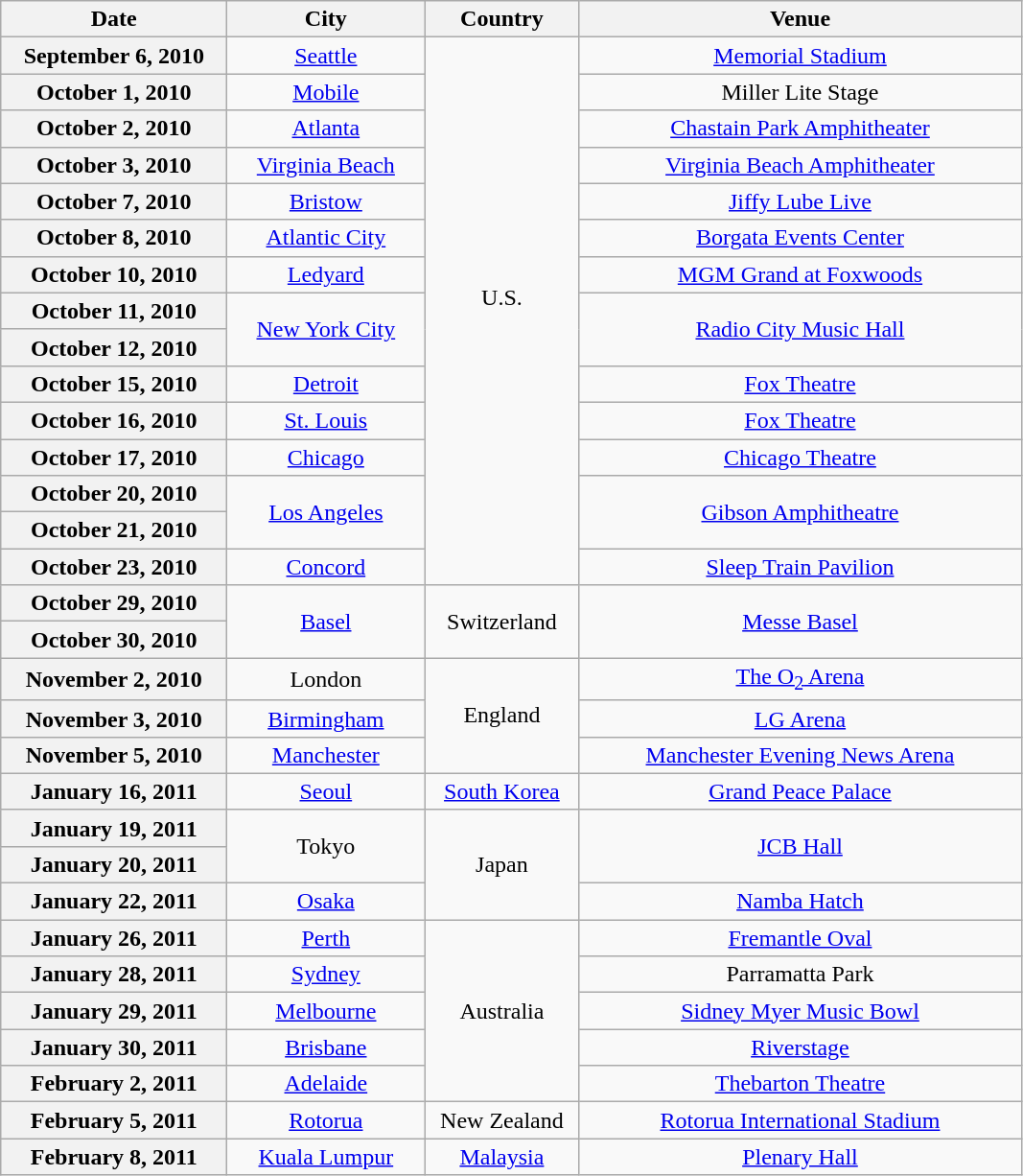<table class="wikitable plainrowheaders" style="text-align:center;">
<tr>
<th scope="col" width="150">Date</th>
<th scope="col" width="130">City</th>
<th scope="col" width="100">Country</th>
<th scope="col" width="300">Venue</th>
</tr>
<tr>
<th scope="row">September 6, 2010</th>
<td><a href='#'>Seattle</a></td>
<td rowspan="15">U.S.<br><br></td>
<td><a href='#'>Memorial Stadium</a></td>
</tr>
<tr>
<th scope="row">October 1, 2010</th>
<td><a href='#'>Mobile</a></td>
<td>Miller Lite Stage</td>
</tr>
<tr>
<th scope="row">October 2, 2010</th>
<td><a href='#'>Atlanta</a></td>
<td><a href='#'>Chastain Park Amphitheater</a></td>
</tr>
<tr>
<th scope="row">October 3, 2010</th>
<td><a href='#'>Virginia Beach</a></td>
<td><a href='#'>Virginia Beach Amphitheater</a></td>
</tr>
<tr>
<th scope="row">October 7, 2010</th>
<td><a href='#'>Bristow</a></td>
<td><a href='#'>Jiffy Lube Live</a></td>
</tr>
<tr>
<th scope="row">October 8, 2010</th>
<td><a href='#'>Atlantic City</a></td>
<td><a href='#'>Borgata Events Center</a></td>
</tr>
<tr>
<th scope="row">October 10, 2010</th>
<td><a href='#'>Ledyard</a></td>
<td><a href='#'>MGM Grand at Foxwoods</a></td>
</tr>
<tr>
<th scope="row">October 11, 2010</th>
<td rowspan="2"><a href='#'>New York City</a></td>
<td rowspan="2"><a href='#'>Radio City Music Hall</a></td>
</tr>
<tr>
<th scope="row">October 12, 2010</th>
</tr>
<tr>
<th scope="row">October 15, 2010</th>
<td><a href='#'>Detroit</a></td>
<td><a href='#'>Fox Theatre</a></td>
</tr>
<tr>
<th scope="row">October 16, 2010</th>
<td><a href='#'>St. Louis</a></td>
<td><a href='#'>Fox Theatre</a></td>
</tr>
<tr>
<th scope="row">October 17, 2010</th>
<td><a href='#'>Chicago</a></td>
<td><a href='#'>Chicago Theatre</a></td>
</tr>
<tr>
<th scope="row">October 20, 2010</th>
<td rowspan="2"><a href='#'>Los Angeles</a></td>
<td rowspan="2"><a href='#'>Gibson Amphitheatre</a></td>
</tr>
<tr>
<th scope="row">October 21, 2010</th>
</tr>
<tr>
<th scope="row">October 23, 2010</th>
<td><a href='#'>Concord</a></td>
<td><a href='#'>Sleep Train Pavilion</a></td>
</tr>
<tr>
<th scope="row">October 29, 2010</th>
<td rowspan="2"><a href='#'>Basel</a></td>
<td rowspan="2">Switzerland<br></td>
<td rowspan="2"><a href='#'>Messe Basel</a></td>
</tr>
<tr>
<th scope="row">October 30, 2010</th>
</tr>
<tr>
<th scope="row">November 2, 2010</th>
<td>London</td>
<td rowspan="3">England</td>
<td><a href='#'>The O<sub>2</sub> Arena</a></td>
</tr>
<tr>
<th scope="row">November 3, 2010</th>
<td><a href='#'>Birmingham</a></td>
<td><a href='#'>LG Arena</a></td>
</tr>
<tr>
<th scope="row">November 5, 2010</th>
<td><a href='#'>Manchester</a></td>
<td><a href='#'>Manchester Evening News Arena</a></td>
</tr>
<tr>
<th scope="row">January 16, 2011</th>
<td><a href='#'>Seoul</a></td>
<td><a href='#'>South Korea</a><br></td>
<td><a href='#'>Grand Peace Palace</a></td>
</tr>
<tr>
<th scope="row">January 19, 2011</th>
<td rowspan="2">Tokyo</td>
<td rowspan="3">Japan</td>
<td rowspan="2"><a href='#'>JCB Hall</a></td>
</tr>
<tr>
<th scope="row">January 20, 2011</th>
</tr>
<tr>
<th scope="row">January 22, 2011</th>
<td><a href='#'>Osaka</a></td>
<td><a href='#'>Namba Hatch</a></td>
</tr>
<tr>
<th scope="row">January 26, 2011</th>
<td><a href='#'>Perth</a></td>
<td rowspan="5">Australia<br></td>
<td><a href='#'>Fremantle Oval</a></td>
</tr>
<tr>
<th scope="row">January 28, 2011</th>
<td><a href='#'>Sydney</a></td>
<td>Parramatta Park</td>
</tr>
<tr>
<th scope="row">January 29, 2011</th>
<td><a href='#'>Melbourne</a></td>
<td><a href='#'>Sidney Myer Music Bowl</a></td>
</tr>
<tr>
<th scope="row">January 30, 2011</th>
<td><a href='#'>Brisbane</a></td>
<td><a href='#'>Riverstage</a></td>
</tr>
<tr>
<th scope="row">February 2, 2011</th>
<td><a href='#'>Adelaide</a></td>
<td><a href='#'>Thebarton Theatre</a></td>
</tr>
<tr>
<th scope="row">February 5, 2011</th>
<td><a href='#'>Rotorua</a></td>
<td>New Zealand</td>
<td><a href='#'>Rotorua International Stadium</a></td>
</tr>
<tr>
<th scope="row">February 8, 2011</th>
<td><a href='#'>Kuala Lumpur</a></td>
<td><a href='#'>Malaysia</a><br></td>
<td><a href='#'>Plenary Hall</a></td>
</tr>
</table>
